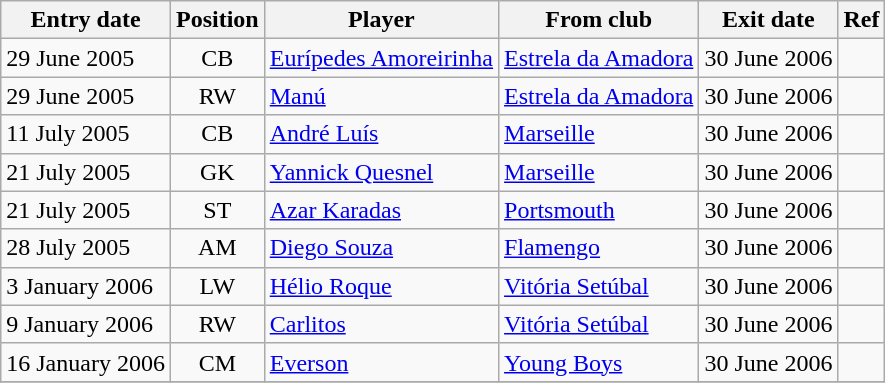<table class="wikitable sortable">
<tr>
<th>Entry date</th>
<th>Position</th>
<th>Player</th>
<th>From club</th>
<th>Exit date</th>
<th>Ref</th>
</tr>
<tr>
<td>29 June 2005</td>
<td style="text-align:center;">CB</td>
<td style="text-align:left;"><a href='#'>Eurípedes Amoreirinha</a></td>
<td style="text-align:left;"><a href='#'>Estrela da Amadora</a></td>
<td>30 June 2006</td>
<td></td>
</tr>
<tr>
<td>29 June 2005</td>
<td style="text-align:center;">RW</td>
<td style="text-align:left;"><a href='#'>Manú</a></td>
<td style="text-align:left;"><a href='#'>Estrela da Amadora</a></td>
<td>30 June 2006</td>
<td></td>
</tr>
<tr>
<td>11 July 2005</td>
<td style="text-align:center;">CB</td>
<td style="text-align:left;"><a href='#'>André Luís</a></td>
<td style="text-align:left;"><a href='#'>Marseille</a></td>
<td>30 June 2006</td>
<td></td>
</tr>
<tr>
<td>21 July 2005</td>
<td style="text-align:center;">GK</td>
<td style="text-align:left;"><a href='#'>Yannick Quesnel</a></td>
<td style="text-align:left;"><a href='#'>Marseille</a></td>
<td>30 June 2006</td>
<td></td>
</tr>
<tr>
<td>21 July 2005</td>
<td style="text-align:center;">ST</td>
<td style="text-align:left;"><a href='#'>Azar Karadas</a></td>
<td style="text-align:left;"><a href='#'>Portsmouth</a></td>
<td>30 June 2006</td>
<td></td>
</tr>
<tr>
<td>28 July 2005</td>
<td style="text-align:center;">AM</td>
<td style="text-align:left;"><a href='#'>Diego Souza</a></td>
<td style="text-align:left;"><a href='#'>Flamengo</a></td>
<td>30 June 2006</td>
<td></td>
</tr>
<tr>
<td>3 January 2006</td>
<td style="text-align:center;">LW</td>
<td style="text-align:left;"><a href='#'>Hélio Roque</a></td>
<td style="text-align:left;"><a href='#'>Vitória Setúbal</a></td>
<td>30 June 2006</td>
<td></td>
</tr>
<tr>
<td>9 January 2006</td>
<td style="text-align:center;">RW</td>
<td style="text-align:left;"><a href='#'>Carlitos</a></td>
<td style="text-align:left;"><a href='#'>Vitória Setúbal</a></td>
<td>30 June 2006</td>
<td></td>
</tr>
<tr>
<td>16 January 2006</td>
<td style="text-align:center;">CM</td>
<td style="text-align:left;"><a href='#'>Everson</a></td>
<td style="text-align:left;"><a href='#'>Young Boys</a></td>
<td>30 June 2006</td>
<td></td>
</tr>
<tr>
</tr>
</table>
